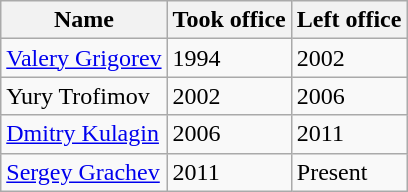<table class="wikitable">
<tr>
<th>Name</th>
<th>Took office</th>
<th>Left office</th>
</tr>
<tr>
<td><a href='#'>Valery Grigorev</a></td>
<td>1994</td>
<td>2002</td>
</tr>
<tr>
<td>Yury Trofimov</td>
<td>2002</td>
<td>2006</td>
</tr>
<tr>
<td><a href='#'>Dmitry Kulagin</a></td>
<td>2006</td>
<td>2011</td>
</tr>
<tr>
<td><a href='#'>Sergey Grachev</a></td>
<td>2011</td>
<td>Present</td>
</tr>
</table>
